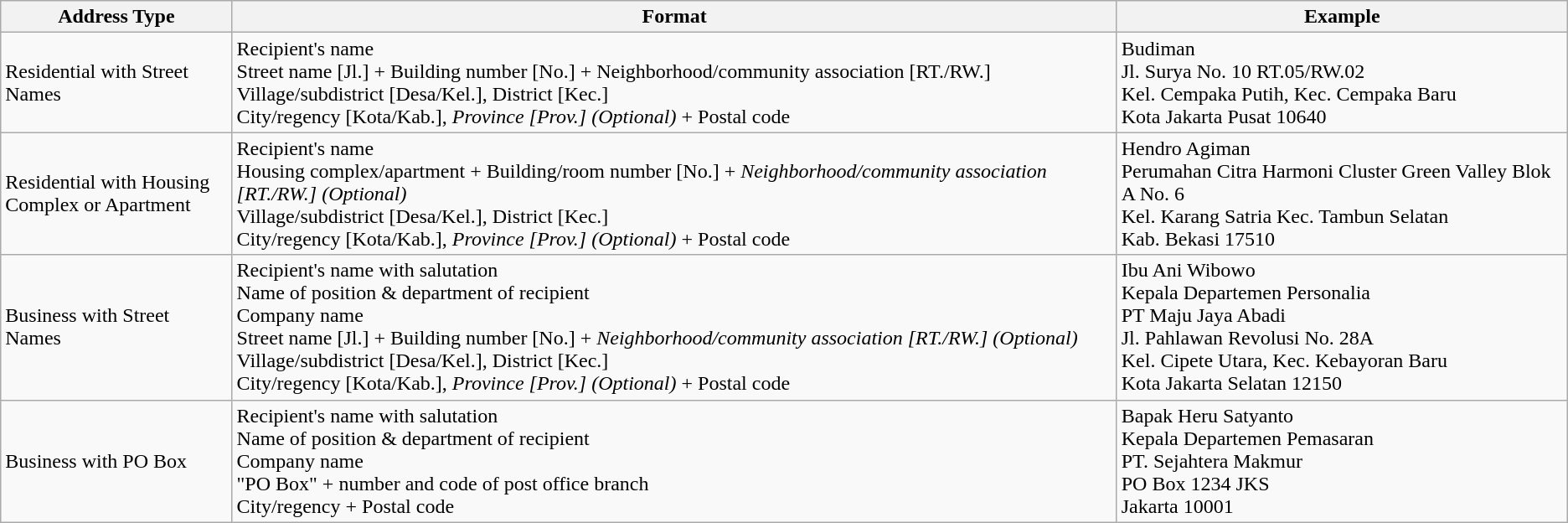<table class="wikitable">
<tr>
<th>Address Type</th>
<th>Format</th>
<th>Example</th>
</tr>
<tr>
<td>Residential with Street Names</td>
<td>Recipient's name<br>Street name [Jl.] + Building number [No.] + Neighborhood/community association [RT./RW.]<br>Village/subdistrict [Desa/Kel.], District [Kec.]<br>City/regency [Kota/Kab.], <em>Province [Prov.] (Optional)</em> + Postal code</td>
<td>Budiman<br>Jl. Surya No. 10 RT.05/RW.02<br>Kel. Cempaka Putih, Kec. Cempaka Baru<br>Kota Jakarta Pusat 10640</td>
</tr>
<tr>
<td>Residential with Housing<br>Complex or Apartment</td>
<td>Recipient's name<br>Housing complex/apartment + Building/room number [No.] + <em>Neighborhood/community association [RT./RW.] (Optional)</em><br>Village/subdistrict [Desa/Kel.], District [Kec.]<br>City/regency [Kota/Kab.], <em>Province [Prov.] (Optional)</em> + Postal code</td>
<td>Hendro Agiman<br>Perumahan Citra Harmoni Cluster Green Valley Blok A No. 6<br>Kel. Karang Satria Kec. Tambun Selatan<br>Kab. Bekasi 17510</td>
</tr>
<tr>
<td>Business with Street Names</td>
<td>Recipient's name with salutation<br>Name of position & department of recipient<br>Company name<br>Street name [Jl.] + Building number [No.] + <em>Neighborhood/community association [RT./RW.] (Optional)</em><br>Village/subdistrict [Desa/Kel.], District [Kec.]<br>City/regency [Kota/Kab.], <em>Province [Prov.] (Optional)</em> + Postal code</td>
<td>Ibu Ani Wibowo<br>Kepala Departemen Personalia<br>PT Maju Jaya Abadi<br>Jl. Pahlawan Revolusi No. 28A<br>Kel. Cipete Utara, Kec. Kebayoran Baru<br>Kota Jakarta Selatan 12150</td>
</tr>
<tr>
<td>Business with PO Box</td>
<td>Recipient's name with salutation<br>Name of position & department of recipient<br>Company name<br>"PO Box" + number and code of post office branch<br>City/regency + Postal code</td>
<td>Bapak Heru Satyanto<br>Kepala Departemen Pemasaran<br>PT. Sejahtera Makmur<br>PO Box 1234 JKS<br>Jakarta 10001</td>
</tr>
</table>
